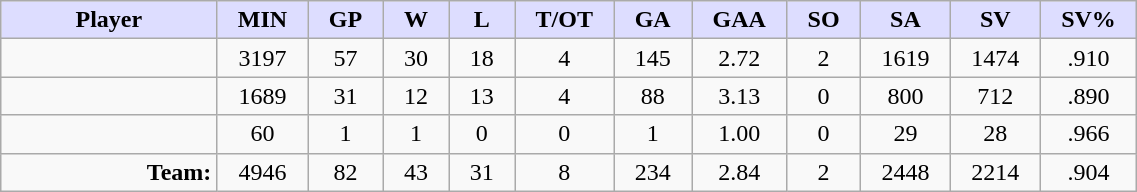<table style="width:60%;" class="wikitable sortable">
<tr>
<th style="background:#ddf; width:10%;">Player</th>
<th style="width:3%; background:#ddf;" title="Minutes played">MIN</th>
<th style="width:3%; background:#ddf;" title="Games played in">GP</th>
<th style="width:3%; background:#ddf;" title="Wins">W</th>
<th style="width:3%; background:#ddf;" title="Losses">L</th>
<th style="width:3%; background:#ddf;" title="Ties/Overtime tie">T/OT</th>
<th style="width:3%; background:#ddf;" title="Goals against">GA</th>
<th style="width:3%; background:#ddf;" title="Goals against average">GAA</th>
<th style="width:3%; background:#ddf;" title="Shut-outs">SO</th>
<th style="width:3%; background:#ddf;" title="Shots against">SA</th>
<th style="width:3%; background:#ddf;" title="Shots saved">SV</th>
<th style="width:3%; background:#ddf;" title="Save percentage">SV%</th>
</tr>
<tr style="text-align:center;">
<td style="text-align:right;"></td>
<td>3197</td>
<td>57</td>
<td>30</td>
<td>18</td>
<td>4</td>
<td>145</td>
<td>2.72</td>
<td>2</td>
<td>1619</td>
<td>1474</td>
<td>.910</td>
</tr>
<tr style="text-align:center;">
<td style="text-align:right;"></td>
<td>1689</td>
<td>31</td>
<td>12</td>
<td>13</td>
<td>4</td>
<td>88</td>
<td>3.13</td>
<td>0</td>
<td>800</td>
<td>712</td>
<td>.890</td>
</tr>
<tr style="text-align:center;">
<td style="text-align:right;"></td>
<td>60</td>
<td>1</td>
<td>1</td>
<td>0</td>
<td>0</td>
<td>1</td>
<td>1.00</td>
<td>0</td>
<td>29</td>
<td>28</td>
<td>.966</td>
</tr>
<tr style="text-align:center;">
<td style="text-align:right;"><strong>Team:</strong></td>
<td>4946</td>
<td>82</td>
<td>43</td>
<td>31</td>
<td>8</td>
<td>234</td>
<td>2.84</td>
<td>2</td>
<td>2448</td>
<td>2214</td>
<td>.904</td>
</tr>
</table>
